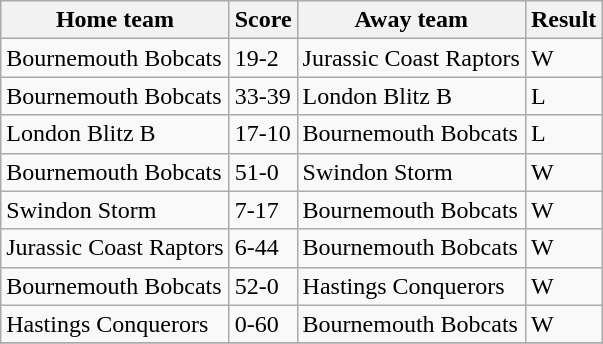<table class="wikitable">
<tr>
<th>Home team</th>
<th>Score</th>
<th>Away team</th>
<th>Result</th>
</tr>
<tr>
<td>Bournemouth Bobcats</td>
<td>19-2</td>
<td>Jurassic Coast Raptors</td>
<td>W</td>
</tr>
<tr>
<td>Bournemouth Bobcats</td>
<td>33-39</td>
<td>London Blitz B</td>
<td>L</td>
</tr>
<tr>
<td>London Blitz B</td>
<td>17-10</td>
<td>Bournemouth Bobcats</td>
<td>L</td>
</tr>
<tr>
<td>Bournemouth Bobcats</td>
<td>51-0</td>
<td>Swindon Storm</td>
<td>W</td>
</tr>
<tr>
<td>Swindon Storm</td>
<td>7-17</td>
<td>Bournemouth Bobcats</td>
<td>W</td>
</tr>
<tr>
<td>Jurassic Coast Raptors</td>
<td>6-44</td>
<td>Bournemouth Bobcats</td>
<td>W</td>
</tr>
<tr>
<td>Bournemouth Bobcats</td>
<td>52-0</td>
<td>Hastings Conquerors</td>
<td>W</td>
</tr>
<tr>
<td>Hastings Conquerors</td>
<td>0-60</td>
<td>Bournemouth Bobcats</td>
<td>W</td>
</tr>
<tr>
</tr>
</table>
